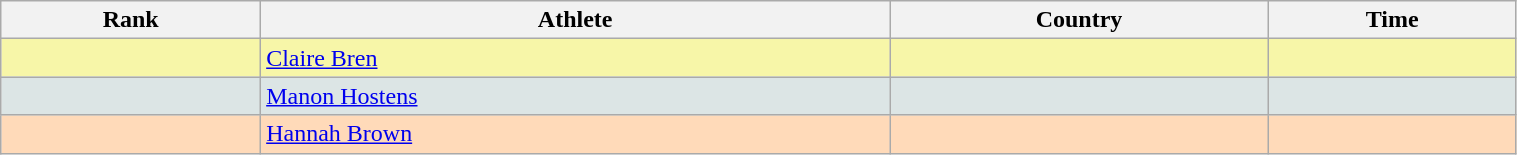<table class="wikitable" width=80% style="font-size:100%; text-align:left;">
<tr>
<th>Rank</th>
<th>Athlete</th>
<th>Country</th>
<th>Time</th>
</tr>
<tr bgcolor="#F7F6A8">
<td align=center></td>
<td><a href='#'>Claire Bren</a></td>
<td></td>
<td align="right"></td>
</tr>
<tr bgcolor="#DCE5E5">
<td align=center></td>
<td><a href='#'>Manon Hostens</a></td>
<td></td>
<td align="right"></td>
</tr>
<tr bgcolor="#FFDAB9">
<td align=center></td>
<td><a href='#'>Hannah Brown</a></td>
<td></td>
<td align="right"></td>
</tr>
</table>
